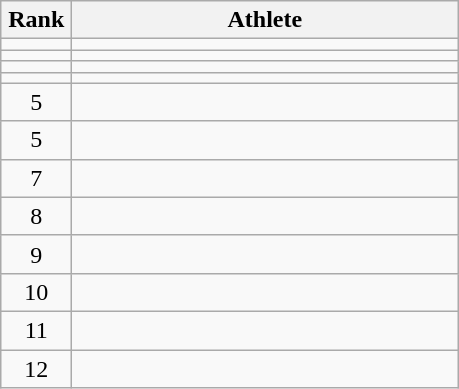<table class="wikitable" style="text-align: center;">
<tr>
<th width=40>Rank</th>
<th width=250>Athlete</th>
</tr>
<tr>
<td></td>
<td align="left"></td>
</tr>
<tr>
<td></td>
<td align="left"></td>
</tr>
<tr>
<td></td>
<td align="left"></td>
</tr>
<tr>
<td></td>
<td align="left"></td>
</tr>
<tr>
<td>5</td>
<td align="left"></td>
</tr>
<tr>
<td>5</td>
<td align="left"></td>
</tr>
<tr>
<td>7</td>
<td align="left"></td>
</tr>
<tr>
<td>8</td>
<td align="left"></td>
</tr>
<tr>
<td>9</td>
<td align="left"></td>
</tr>
<tr>
<td>10</td>
<td align="left"></td>
</tr>
<tr>
<td>11</td>
<td align="left"></td>
</tr>
<tr>
<td>12</td>
<td align="left"></td>
</tr>
</table>
